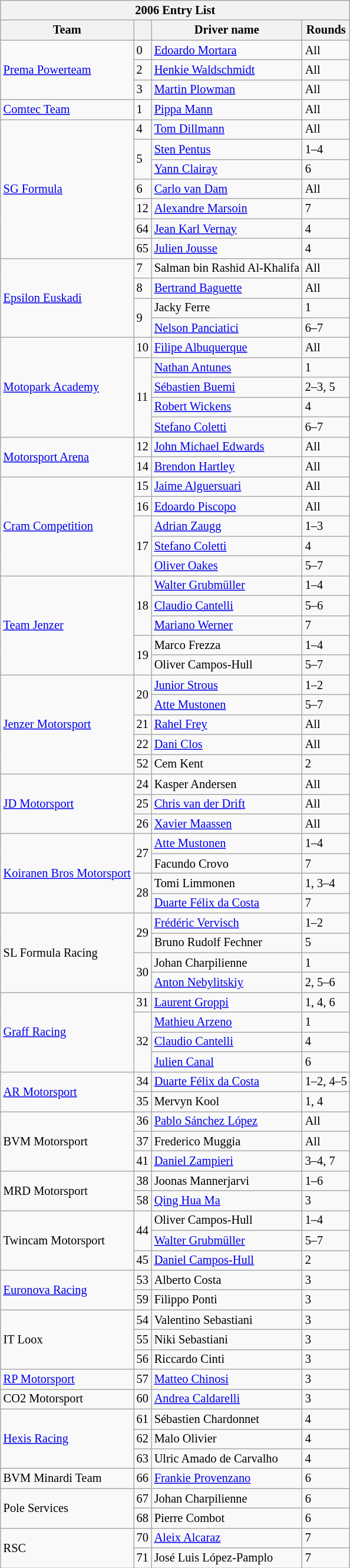<table class="wikitable" style="font-size:85%">
<tr>
<th colspan=4>2006 Entry List</th>
</tr>
<tr>
<th>Team</th>
<th></th>
<th>Driver name</th>
<th>Rounds</th>
</tr>
<tr>
<td rowspan=3> <a href='#'>Prema Powerteam</a></td>
<td>0</td>
<td> <a href='#'>Edoardo Mortara</a></td>
<td>All</td>
</tr>
<tr>
<td>2</td>
<td> <a href='#'>Henkie Waldschmidt</a></td>
<td>All</td>
</tr>
<tr>
<td>3</td>
<td> <a href='#'>Martin Plowman</a></td>
<td>All</td>
</tr>
<tr>
<td> <a href='#'>Comtec Team</a></td>
<td>1</td>
<td> <a href='#'>Pippa Mann</a></td>
<td>All</td>
</tr>
<tr>
<td rowspan=7> <a href='#'>SG Formula</a></td>
<td>4</td>
<td> <a href='#'>Tom Dillmann</a></td>
<td>All</td>
</tr>
<tr>
<td rowspan=2>5</td>
<td> <a href='#'>Sten Pentus</a></td>
<td>1–4</td>
</tr>
<tr>
<td> <a href='#'>Yann Clairay</a></td>
<td>6</td>
</tr>
<tr>
<td>6</td>
<td> <a href='#'>Carlo van Dam</a></td>
<td>All</td>
</tr>
<tr>
<td>12</td>
<td> <a href='#'>Alexandre Marsoin</a></td>
<td>7</td>
</tr>
<tr>
<td>64</td>
<td> <a href='#'>Jean Karl Vernay</a></td>
<td>4</td>
</tr>
<tr>
<td>65</td>
<td> <a href='#'>Julien Jousse</a></td>
<td>4</td>
</tr>
<tr>
<td rowspan=4> <a href='#'>Epsilon Euskadi</a></td>
<td>7</td>
<td> Salman bin Rashid Al-Khalifa</td>
<td>All</td>
</tr>
<tr>
<td>8</td>
<td> <a href='#'>Bertrand Baguette</a></td>
<td>All</td>
</tr>
<tr>
<td rowspan=2>9</td>
<td> Jacky Ferre</td>
<td>1</td>
</tr>
<tr>
<td> <a href='#'>Nelson Panciatici</a></td>
<td>6–7</td>
</tr>
<tr>
<td rowspan=5> <a href='#'>Motopark Academy</a></td>
<td>10</td>
<td> <a href='#'>Filipe Albuquerque</a></td>
<td>All</td>
</tr>
<tr>
<td rowspan=4>11</td>
<td> <a href='#'>Nathan Antunes</a></td>
<td>1</td>
</tr>
<tr>
<td> <a href='#'>Sébastien Buemi</a></td>
<td>2–3, 5</td>
</tr>
<tr>
<td> <a href='#'>Robert Wickens</a></td>
<td>4</td>
</tr>
<tr>
<td> <a href='#'>Stefano Coletti</a></td>
<td>6–7</td>
</tr>
<tr>
<td rowspan=2> <a href='#'>Motorsport Arena</a></td>
<td>12</td>
<td> <a href='#'>John Michael Edwards</a></td>
<td>All</td>
</tr>
<tr>
<td>14</td>
<td> <a href='#'>Brendon Hartley</a></td>
<td>All</td>
</tr>
<tr>
<td rowspan=5> <a href='#'>Cram Competition</a></td>
<td>15</td>
<td> <a href='#'>Jaime Alguersuari</a></td>
<td>All</td>
</tr>
<tr>
<td>16</td>
<td> <a href='#'>Edoardo Piscopo</a></td>
<td>All</td>
</tr>
<tr>
<td rowspan=3>17</td>
<td> <a href='#'>Adrian Zaugg</a></td>
<td>1–3</td>
</tr>
<tr>
<td> <a href='#'>Stefano Coletti</a></td>
<td>4</td>
</tr>
<tr>
<td> <a href='#'>Oliver Oakes</a></td>
<td>5–7</td>
</tr>
<tr>
<td rowspan=5> <a href='#'>Team Jenzer</a></td>
<td rowspan=3>18</td>
<td> <a href='#'>Walter Grubmüller</a></td>
<td>1–4</td>
</tr>
<tr>
<td> <a href='#'>Claudio Cantelli</a></td>
<td>5–6</td>
</tr>
<tr>
<td> <a href='#'>Mariano Werner</a></td>
<td>7</td>
</tr>
<tr>
<td rowspan=2>19</td>
<td> Marco Frezza</td>
<td>1–4</td>
</tr>
<tr>
<td> Oliver Campos-Hull</td>
<td>5–7</td>
</tr>
<tr>
<td rowspan=5> <a href='#'>Jenzer Motorsport</a></td>
<td rowspan=2>20</td>
<td> <a href='#'>Junior Strous</a></td>
<td>1–2</td>
</tr>
<tr>
<td> <a href='#'>Atte Mustonen</a></td>
<td>5–7</td>
</tr>
<tr>
<td>21</td>
<td> <a href='#'>Rahel Frey</a></td>
<td>All</td>
</tr>
<tr>
<td>22</td>
<td> <a href='#'>Dani Clos</a></td>
<td>All</td>
</tr>
<tr>
<td>52</td>
<td> Cem Kent</td>
<td>2</td>
</tr>
<tr>
<td rowspan=3> <a href='#'>JD Motorsport</a></td>
<td>24</td>
<td> Kasper Andersen</td>
<td>All</td>
</tr>
<tr>
<td>25</td>
<td> <a href='#'>Chris van der Drift</a></td>
<td>All</td>
</tr>
<tr>
<td>26</td>
<td> <a href='#'>Xavier Maassen</a></td>
<td>All</td>
</tr>
<tr>
<td rowspan=4> <a href='#'>Koiranen Bros Motorsport</a></td>
<td rowspan=2>27</td>
<td> <a href='#'>Atte Mustonen</a></td>
<td>1–4</td>
</tr>
<tr>
<td> Facundo Crovo</td>
<td>7</td>
</tr>
<tr>
<td rowspan=2>28</td>
<td> Tomi Limmonen</td>
<td>1, 3–4</td>
</tr>
<tr>
<td> <a href='#'>Duarte Félix da Costa</a></td>
<td>7</td>
</tr>
<tr>
<td rowspan=4> SL Formula Racing</td>
<td rowspan=2>29</td>
<td> <a href='#'>Frédéric Vervisch</a></td>
<td>1–2</td>
</tr>
<tr>
<td> Bruno Rudolf Fechner</td>
<td>5</td>
</tr>
<tr>
<td rowspan=2>30</td>
<td> Johan Charpilienne</td>
<td>1</td>
</tr>
<tr>
<td> <a href='#'>Anton Nebylitskiy</a></td>
<td>2, 5–6</td>
</tr>
<tr>
<td rowspan=4> <a href='#'>Graff Racing</a></td>
<td>31</td>
<td> <a href='#'>Laurent Groppi</a></td>
<td>1, 4, 6</td>
</tr>
<tr>
<td rowspan=3>32</td>
<td> <a href='#'>Mathieu Arzeno</a></td>
<td>1</td>
</tr>
<tr>
<td> <a href='#'>Claudio Cantelli</a></td>
<td>4</td>
</tr>
<tr>
<td> <a href='#'>Julien Canal</a></td>
<td>6</td>
</tr>
<tr>
<td rowspan=2> <a href='#'>AR Motorsport</a></td>
<td>34</td>
<td> <a href='#'>Duarte Félix da Costa</a></td>
<td>1–2, 4–5</td>
</tr>
<tr>
<td>35</td>
<td> Mervyn Kool</td>
<td>1, 4</td>
</tr>
<tr>
<td rowspan=3> BVM Motorsport</td>
<td>36</td>
<td> <a href='#'>Pablo Sánchez López</a></td>
<td>All</td>
</tr>
<tr>
<td>37</td>
<td> Frederico Muggia</td>
<td>All</td>
</tr>
<tr>
<td>41</td>
<td> <a href='#'>Daniel Zampieri</a></td>
<td>3–4, 7</td>
</tr>
<tr>
<td rowspan=2> MRD Motorsport</td>
<td>38</td>
<td> Joonas Mannerjarvi</td>
<td>1–6</td>
</tr>
<tr>
<td>58</td>
<td> <a href='#'>Qing Hua Ma</a></td>
<td>3</td>
</tr>
<tr>
<td rowspan=3> Twincam Motorsport</td>
<td rowspan=2>44</td>
<td> Oliver Campos-Hull</td>
<td>1–4</td>
</tr>
<tr>
<td> <a href='#'>Walter Grubmüller</a></td>
<td>5–7</td>
</tr>
<tr>
<td>45</td>
<td> <a href='#'>Daniel Campos-Hull</a></td>
<td>2</td>
</tr>
<tr>
<td rowspan=2> <a href='#'>Euronova Racing</a></td>
<td>53</td>
<td> Alberto Costa</td>
<td>3</td>
</tr>
<tr>
<td>59</td>
<td> Filippo Ponti</td>
<td>3</td>
</tr>
<tr>
<td rowspan=3> IT Loox</td>
<td>54</td>
<td> Valentino Sebastiani</td>
<td>3</td>
</tr>
<tr>
<td>55</td>
<td> Niki Sebastiani</td>
<td>3</td>
</tr>
<tr>
<td>56</td>
<td> Riccardo Cinti</td>
<td>3</td>
</tr>
<tr>
<td> <a href='#'>RP Motorsport</a></td>
<td>57</td>
<td> <a href='#'>Matteo Chinosi</a></td>
<td>3</td>
</tr>
<tr>
<td> CO2 Motorsport</td>
<td>60</td>
<td> <a href='#'>Andrea Caldarelli</a></td>
<td>3</td>
</tr>
<tr>
<td rowspan=3> <a href='#'>Hexis Racing</a></td>
<td>61</td>
<td> Sébastien Chardonnet</td>
<td>4</td>
</tr>
<tr>
<td>62</td>
<td> Malo Olivier</td>
<td>4</td>
</tr>
<tr>
<td>63</td>
<td> Ulric Amado de Carvalho</td>
<td>4</td>
</tr>
<tr>
<td> BVM Minardi Team</td>
<td>66</td>
<td> <a href='#'>Frankie Provenzano</a></td>
<td>6</td>
</tr>
<tr>
<td rowspan=2> Pole Services</td>
<td>67</td>
<td> Johan Charpilienne</td>
<td>6</td>
</tr>
<tr>
<td>68</td>
<td> Pierre Combot</td>
<td>6</td>
</tr>
<tr>
<td rowspan=2> RSC</td>
<td>70</td>
<td> <a href='#'>Aleix Alcaraz</a></td>
<td>7</td>
</tr>
<tr>
<td>71</td>
<td> José Luis López-Pamplo</td>
<td>7</td>
</tr>
</table>
